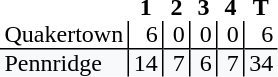<table style="border-collapse: collapse;">
<tr>
<th style="text-align: left;"></th>
<th style="text-align: center; padding: 0px 3px 0px 3px; width:12px;">1</th>
<th style="text-align: center; padding: 0px 3px 0px 3px; width:12px;">2</th>
<th style="text-align: center; padding: 0px 3px 0px 3px; width:12px;">3</th>
<th style="text-align: center; padding: 0px 3px 0px 3px; width:12px;">4</th>
<th style="text-align: center; padding: 0px 3px 0px 3px; width:12px;">T</th>
</tr>
<tr>
<td style="text-align: left; border-bottom: 1px solid black; padding: 0px 3px 0px 3px;">Quakertown</td>
<td style="border-left: 1px solid black; border-bottom: 1px solid black; text-align: right; padding: 0px 3px 0px 3px;">6</td>
<td style="border-left: 1px solid black; border-bottom: 1px solid black; text-align: right; padding: 0px 3px 0px 3px;">0</td>
<td style="border-left: 1px solid black; border-bottom: 1px solid black; text-align: right; padding: 0px 3px 0px 3px;">0</td>
<td style="border-left: 1px solid black; border-bottom: 1px solid black; text-align: right; padding: 0px 3px 0px 3px;">0</td>
<td style="border-left: 1px solid black; border-bottom: 1px solid black; text-align: right; padding: 0px 3px 0px 3px;">6</td>
</tr>
<tr>
<td style="background: #f8f9fa; text-align: left; padding: 0px 3px 0px 3px;">Pennridge</td>
<td style="background: #f8f9fa; border-left: 1px solid black; text-align: right; padding: 0px 3px 0px 3px;">14</td>
<td style="background: #f8f9fa; border-left: 1px solid black; text-align: right; padding: 0px 3px 0px 3px;">7</td>
<td style="background: #f8f9fa; border-left: 1px solid black; text-align: right; padding: 0px 3px 0px 3px;">6</td>
<td style="background: #f8f9fa; border-left: 1px solid black; text-align: right; padding: 0px 3px 0px 3px;">7</td>
<td style="background: #f8f9fa; border-left: 1px solid black; text-align: right; padding: 0px 3px 0px 3px;">34</td>
</tr>
</table>
